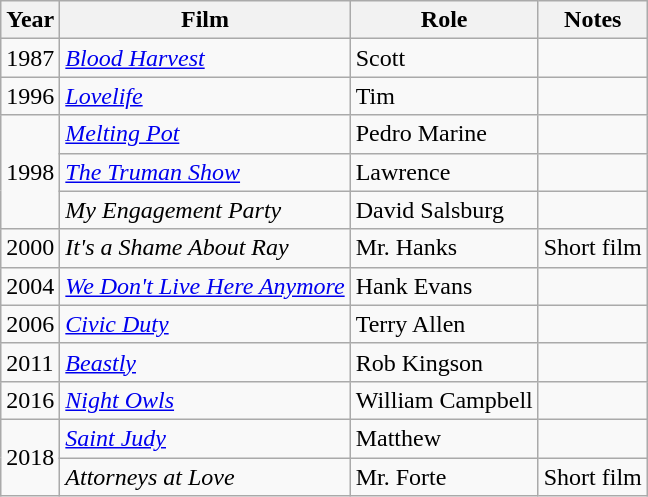<table class="wikitable sortable">
<tr>
<th>Year</th>
<th>Film</th>
<th>Role</th>
<th>Notes</th>
</tr>
<tr>
<td>1987</td>
<td><em><a href='#'>Blood Harvest</a></em></td>
<td>Scott</td>
<td></td>
</tr>
<tr>
<td>1996</td>
<td><em><a href='#'>Lovelife</a></em></td>
<td>Tim</td>
<td></td>
</tr>
<tr>
<td rowspan="3">1998</td>
<td><em><a href='#'>Melting Pot</a></em></td>
<td>Pedro Marine</td>
<td></td>
</tr>
<tr>
<td><em><a href='#'>The Truman Show</a></em></td>
<td>Lawrence</td>
<td></td>
</tr>
<tr>
<td><em>My Engagement Party</em></td>
<td>David Salsburg</td>
<td></td>
</tr>
<tr>
<td>2000</td>
<td><em>It's a Shame About Ray</em></td>
<td>Mr. Hanks</td>
<td>Short film</td>
</tr>
<tr>
<td>2004</td>
<td><em><a href='#'>We Don't Live Here Anymore</a></em></td>
<td>Hank Evans</td>
<td></td>
</tr>
<tr>
<td>2006</td>
<td><em><a href='#'>Civic Duty</a></em></td>
<td>Terry Allen</td>
<td></td>
</tr>
<tr>
<td>2011</td>
<td><em><a href='#'>Beastly</a></em></td>
<td>Rob Kingson</td>
<td></td>
</tr>
<tr>
<td>2016</td>
<td><em><a href='#'>Night Owls</a></em></td>
<td>William Campbell</td>
<td></td>
</tr>
<tr>
<td rowspan="2">2018</td>
<td><em><a href='#'>Saint Judy</a></em></td>
<td>Matthew</td>
<td></td>
</tr>
<tr>
<td><em>Attorneys at Love </em></td>
<td>Mr. Forte</td>
<td>Short film</td>
</tr>
</table>
